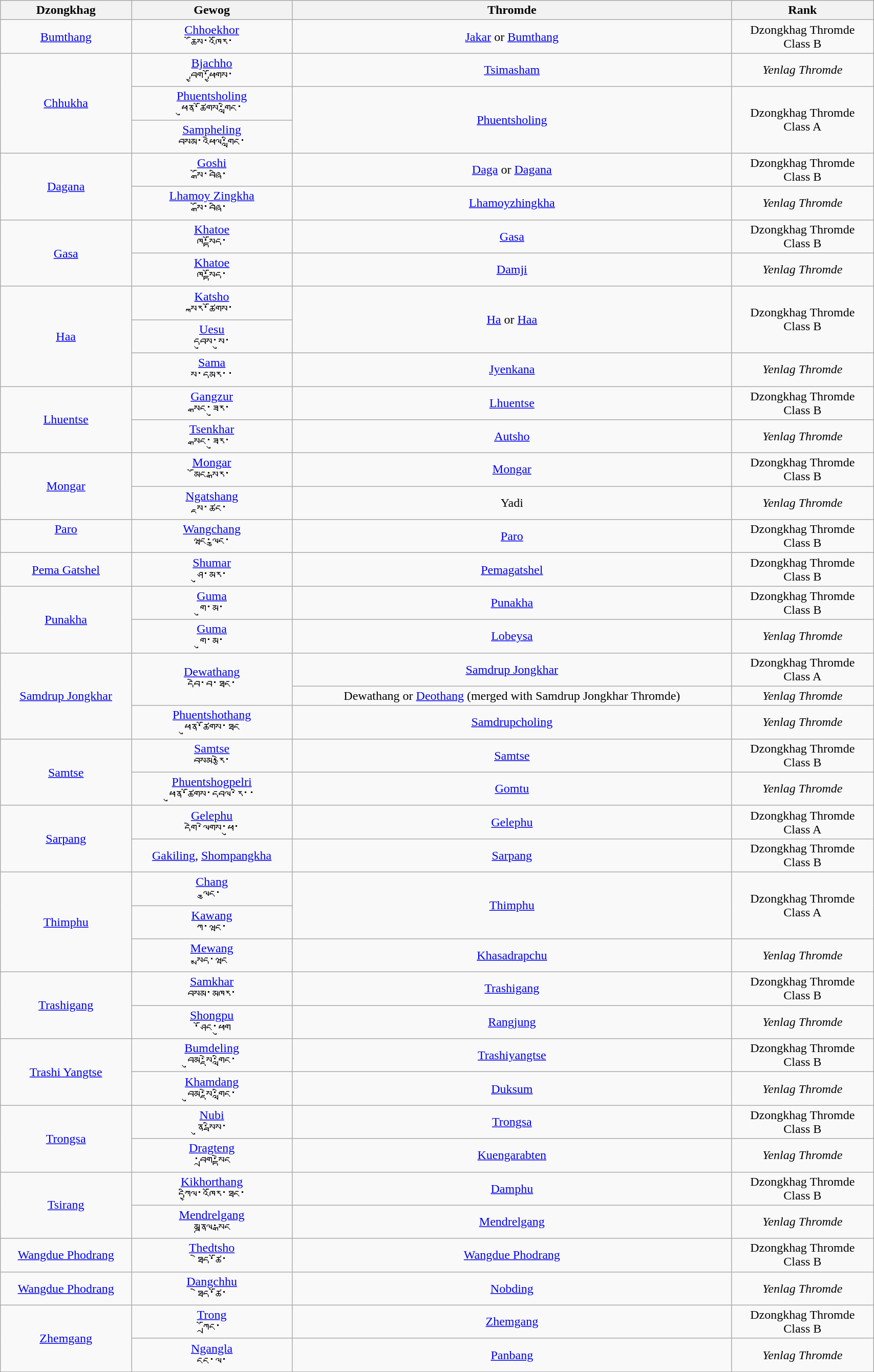<table class="wikitable" style="width:90%; text-align:center" align="center">
<tr>
<th>Dzongkhag</th>
<th>Gewog</th>
<th>Thromde</th>
<th>Rank</th>
</tr>
<tr>
<td rowspan=1 valign="center"><a href='#'>Bumthang</a><br></td>
<td><a href='#'>Chhoekhor</a><br>ཆོས་འཁོར་</td>
<td><a href='#'>Jakar</a> or <a href='#'>Bumthang</a></td>
<td>Dzongkhag Thromde<br>Class B</td>
</tr>
<tr>
<td rowspan=3 valign="center"><a href='#'>Chhukha</a><br></td>
<td><a href='#'>Bjachho</a><br>བྱག་ཕྱོགས་</td>
<td><a href='#'>Tsimasham</a></td>
<td><em>Yenlag Thromde</em></td>
</tr>
<tr>
<td><a href='#'>Phuentsholing</a><br>ཕུན་ཚོགས་གླིང་</td>
<td rowspan=2 valign="center"><a href='#'>Phuentsholing</a></td>
<td rowspan=2 valign="center">Dzongkhag Thromde<br>Class A</td>
</tr>
<tr>
<td><a href='#'>Sampheling</a><br>བསམ་འཕེལ་གླིང་</td>
</tr>
<tr>
<td rowspan=2 valign="center"><a href='#'>Dagana</a><br></td>
<td><a href='#'>Goshi</a><br>སྒོ་བཞི་</td>
<td><a href='#'>Daga</a> or <a href='#'>Dagana</a></td>
<td>Dzongkhag Thromde<br>Class B</td>
</tr>
<tr>
<td><a href='#'>Lhamoy Zingkha</a><br>སྒོ་བཞི་</td>
<td><a href='#'>Lhamoyzhingkha</a></td>
<td><em>Yenlag Thromde</em></td>
</tr>
<tr>
<td rowspan=2 valign="center"><a href='#'>Gasa</a><br></td>
<td><a href='#'>Khatoe</a><br>ཁ་སྟོད་</td>
<td><a href='#'>Gasa</a></td>
<td>Dzongkhag Thromde<br>Class B</td>
</tr>
<tr>
<td><a href='#'>Khatoe</a><br>ཁ་སྟོད་</td>
<td><a href='#'>Damji</a></td>
<td><em>Yenlag Thromde</em></td>
</tr>
<tr>
<td rowspan=3 valign="center"><a href='#'>Haa</a><br></td>
<td><a href='#'>Katsho</a><br>སྐར་ཚོགས་</td>
<td rowspan=2 valign="center"><a href='#'>Ha</a> or <a href='#'>Haa</a></td>
<td rowspan=2 valign="center">Dzongkhag Thromde<br>Class B</td>
</tr>
<tr>
<td><a href='#'>Uesu</a><br>དབུས་སུ་</td>
</tr>
<tr>
<td><a href='#'>Sama</a><br> ས་དམར་་</td>
<td><a href='#'>Jyenkana</a></td>
<td><em>Yenlag Thromde</em></td>
</tr>
<tr>
<td rowspan=2 valign="center"><a href='#'>Lhuentse</a><br></td>
<td><a href='#'>Gangzur</a><br>སྒང་ཟུར་</td>
<td><a href='#'>Lhuentse</a></td>
<td>Dzongkhag Thromde<br>Class B</td>
</tr>
<tr>
<td><a href='#'>Tsenkhar</a><br>སྒང་ཟུར་</td>
<td><a href='#'>Autsho</a></td>
<td><em>Yenlag Thromde</em></td>
</tr>
<tr>
<td rowspan=2 valign="center"><a href='#'>Mongar</a><br></td>
<td><a href='#'>Mongar</a><br>མོང་སྒར་</td>
<td><a href='#'>Mongar</a></td>
<td>Dzongkhag Thromde<br>Class B</td>
</tr>
<tr>
<td><a href='#'>Ngatshang</a><br>སྔ་ཚང་</td>
<td>Yadi</td>
<td><em>Yenlag Thromde</em></td>
</tr>
<tr>
<td rowspan=1 valign="top"><a href='#'>Paro</a><br></td>
<td><a href='#'>Wangchang</a><br>ཝང་ལྕང་</td>
<td><a href='#'>Paro</a></td>
<td>Dzongkhag Thromde<br>Class B</td>
</tr>
<tr>
<td rowspan=1 valign="center"><a href='#'>Pema Gatshel</a><br></td>
<td><a href='#'>Shumar</a><br>ཤུ་མར་</td>
<td><a href='#'>Pemagatshel</a></td>
<td>Dzongkhag Thromde<br>Class B</td>
</tr>
<tr>
<td rowspan=2 valign="center"><a href='#'>Punakha</a><br></td>
<td><a href='#'>Guma</a><br>གུ་མ་</td>
<td><a href='#'>Punakha</a></td>
<td>Dzongkhag Thromde<br>Class B</td>
</tr>
<tr>
<td><a href='#'>Guma</a><br>གུ་མ་</td>
<td><a href='#'>Lobeysa</a></td>
<td><em>Yenlag Thromde</em></td>
</tr>
<tr>
<td rowspan=3 valign="center"><a href='#'>Samdrup Jongkhar</a><br></td>
<td rowspan=2 valign="center"><a href='#'>Dewathang</a><br>དབེ་བ་ཐང་</td>
<td><a href='#'>Samdrup Jongkhar</a></td>
<td>Dzongkhag Thromde<br>Class A</td>
</tr>
<tr>
<td>Dewathang or <a href='#'>Deothang</a> (merged with Samdrup Jongkhar Thromde)</td>
<td><em>Yenlag Thromde</em></td>
</tr>
<tr>
<td><a href='#'>Phuentshothang</a><br>ཕུན་ཚོགས་ཐང</td>
<td><a href='#'>Samdrupcholing</a></td>
<td><em>Yenlag Thromde</em></td>
</tr>
<tr>
<td rowspan=2 valign="center"><a href='#'>Samtse</a><br></td>
<td><a href='#'>Samtse</a><br>བསམ་རྩེ་</td>
<td><a href='#'>Samtse</a></td>
<td>Dzongkhag Thromde<br>Class B</td>
</tr>
<tr>
<td><a href='#'>Phuentshogpelri</a><br>ཕུན་ཚོགས་དབལ་རི་་</td>
<td><a href='#'>Gomtu</a></td>
<td><em>Yenlag Thromde</em></td>
</tr>
<tr>
<td rowspan=2 valign="center"><a href='#'>Sarpang</a><br></td>
<td><a href='#'>Gelephu</a><br>དགེ་ལེགས་ཕུ་</td>
<td><a href='#'>Gelephu</a></td>
<td>Dzongkhag Thromde<br>Class A</td>
</tr>
<tr>
<td><a href='#'>Gakiling</a>, <a href='#'>Shompangkha</a><br></td>
<td><a href='#'>Sarpang</a></td>
<td>Dzongkhag Thromde<br>Class B</td>
</tr>
<tr>
<td rowspan=3 valign="center"><a href='#'>Thimphu</a><br></td>
<td><a href='#'>Chang</a><br>ལྕང་</td>
<td rowspan=2><a href='#'>Thimphu</a></td>
<td rowspan=2>Dzongkhag Thromde<br>Class A</td>
</tr>
<tr>
<td><a href='#'>Kawang</a><br>ཀ་ཝང་</td>
</tr>
<tr>
<td><a href='#'>Mewang</a><br>སྨད་ཝང</td>
<td><a href='#'>Khasadrapchu</a></td>
<td><em>Yenlag Thromde</em></td>
</tr>
<tr>
<td rowspan=2 valign="center"><a href='#'>Trashigang</a><br></td>
<td><a href='#'>Samkhar</a><br>བསམ་མཁར་</td>
<td><a href='#'>Trashigang</a></td>
<td>Dzongkhag Thromde<br>Class B</td>
</tr>
<tr>
<td><a href='#'>Shongpu</a><br>་ཤོང་ཕུག</td>
<td><a href='#'>Rangjung</a></td>
<td><em>Yenlag Thromde</em></td>
</tr>
<tr>
<td rowspan=2 valign="center"><a href='#'>Trashi Yangtse</a><br></td>
<td><a href='#'>Bumdeling</a><br>བུམ་སྡེ་གླིང་</td>
<td><a href='#'>Trashiyangtse</a></td>
<td>Dzongkhag Thromde<br>Class B</td>
</tr>
<tr>
<td><a href='#'>Khamdang</a><br>བུམ་སྡེ་གླིང་</td>
<td><a href='#'>Duksum</a></td>
<td><em>Yenlag Thromde</em></td>
</tr>
<tr>
<td rowspan=2 valign="center"><a href='#'>Trongsa</a><br></td>
<td><a href='#'>Nubi</a><br>ནུ་སྦིས་</td>
<td><a href='#'>Trongsa</a></td>
<td>Dzongkhag Thromde<br>Class B</td>
</tr>
<tr>
<td><a href='#'>Dragteng</a><br>་བྲག་སྟེང</td>
<td><a href='#'>Kuengarabten</a></td>
<td><em>Yenlag Thromde</em></td>
</tr>
<tr>
<td rowspan=2 valign="center"><a href='#'>Tsirang</a><br></td>
<td><a href='#'>Kikhorthang</a><br>དཀྱིལ་འཁོར་ཐང་</td>
<td><a href='#'>Damphu</a></td>
<td>Dzongkhag Thromde<br>Class B</td>
</tr>
<tr>
<td><a href='#'>Mendrelgang</a><br>མནྜལ་སྒང</td>
<td><a href='#'>Mendrelgang</a></td>
<td><em>Yenlag Thromde</em></td>
</tr>
<tr>
<td rowspan=1 valign="center"><a href='#'>Wangdue Phodrang</a><br></td>
<td><a href='#'>Thedtsho</a><br>ཐེད་ཚོ་</td>
<td><a href='#'>Wangdue Phodrang</a></td>
<td>Dzongkhag Thromde<br>Class B</td>
</tr>
<tr>
<td rowspan=1 valign="center"><a href='#'>Wangdue Phodrang</a><br></td>
<td><a href='#'>Dangchhu</a><br>ཐེད་ཚོ་</td>
<td><a href='#'>Nobding</a></td>
<td><em>Yenlag Thromde</em></td>
</tr>
<tr>
<td rowspan=2 valign="center"><a href='#'>Zhemgang</a><br></td>
<td><a href='#'>Trong</a><br>ཀྲོང་</td>
<td><a href='#'>Zhemgang</a></td>
<td>Dzongkhag Thromde<br>Class B</td>
</tr>
<tr>
<td><a href='#'>Ngangla</a><br>ངང་ལ་</td>
<td><a href='#'>Panbang</a></td>
<td><em>Yenlag Thromde</em></td>
</tr>
<tr>
</tr>
</table>
